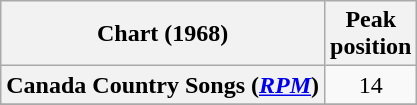<table class="wikitable sortable plainrowheaders" style="text-align:center">
<tr>
<th scope="col">Chart (1968)</th>
<th scope="col">Peak<br> position</th>
</tr>
<tr>
<th scope="row">Canada Country Songs (<em><a href='#'>RPM</a></em>)</th>
<td>14</td>
</tr>
<tr>
</tr>
<tr>
</tr>
</table>
